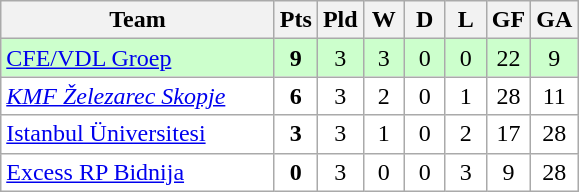<table class="wikitable" style="text-align: center;">
<tr>
<th width="175">Team</th>
<th width="20">Pts</th>
<th width="20">Pld</th>
<th width="20">W</th>
<th width="20">D</th>
<th width="20">L</th>
<th width="20">GF</th>
<th width="20">GA</th>
</tr>
<tr bgcolor=ccffcc>
<td align="left"> <a href='#'>CFE/VDL Groep</a></td>
<td><strong>9</strong></td>
<td>3</td>
<td>3</td>
<td>0</td>
<td>0</td>
<td>22</td>
<td>9</td>
</tr>
<tr bgcolor=ffffff>
<td align="left"><em> <a href='#'>KMF Železarec Skopje</a></em></td>
<td><strong>6</strong></td>
<td>3</td>
<td>2</td>
<td>0</td>
<td>1</td>
<td>28</td>
<td>11</td>
</tr>
<tr bgcolor=ffffff>
<td align="left"> <a href='#'>Istanbul Üniversitesi</a></td>
<td><strong>3</strong></td>
<td>3</td>
<td>1</td>
<td>0</td>
<td>2</td>
<td>17</td>
<td>28</td>
</tr>
<tr bgcolor=ffffff>
<td align="left"> <a href='#'>Excess RP Bidnija</a></td>
<td><strong>0</strong></td>
<td>3</td>
<td>0</td>
<td>0</td>
<td>3</td>
<td>9</td>
<td>28</td>
</tr>
</table>
